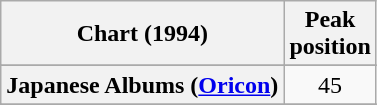<table class="wikitable sortable plainrowheaders">
<tr>
<th>Chart (1994)</th>
<th>Peak<br>position</th>
</tr>
<tr>
</tr>
<tr>
</tr>
<tr>
</tr>
<tr>
<th scope="row">Japanese Albums (<a href='#'>Oricon</a>)</th>
<td style="text-align:center;">45</td>
</tr>
<tr>
</tr>
<tr>
</tr>
<tr>
</tr>
<tr>
</tr>
<tr>
</tr>
<tr>
</tr>
<tr>
</tr>
</table>
